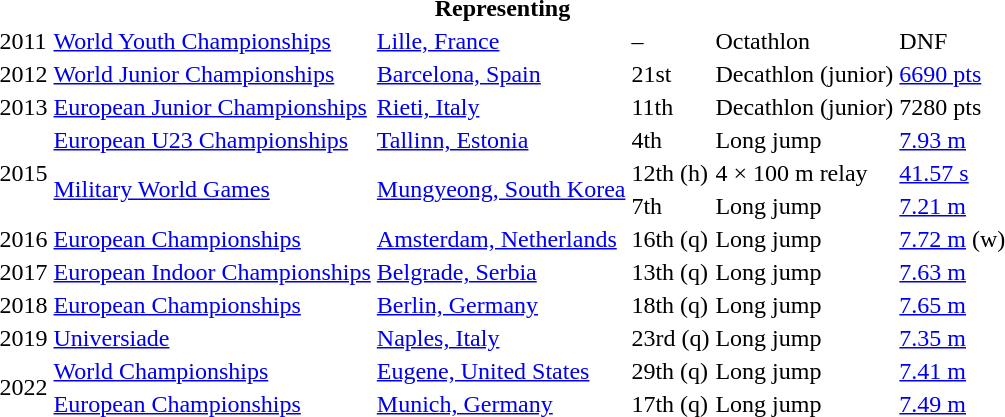<table>
<tr>
<th colspan="6">Representing </th>
</tr>
<tr>
<td>2011</td>
<td><a href='#'>World Youth Championships</a></td>
<td><a href='#'>Lille, France</a></td>
<td>–</td>
<td>Octathlon</td>
<td>DNF</td>
</tr>
<tr>
<td>2012</td>
<td><a href='#'>World Junior Championships</a></td>
<td><a href='#'>Barcelona, Spain</a></td>
<td>21st</td>
<td>Decathlon (junior)</td>
<td><a href='#'>6690 pts</a></td>
</tr>
<tr>
<td>2013</td>
<td><a href='#'>European Junior Championships</a></td>
<td><a href='#'>Rieti, Italy</a></td>
<td>11th</td>
<td>Decathlon (junior)</td>
<td>7280 pts</td>
</tr>
<tr>
<td rowspan=3>2015</td>
<td><a href='#'>European U23 Championships</a></td>
<td><a href='#'>Tallinn, Estonia</a></td>
<td>4th</td>
<td>Long jump</td>
<td><a href='#'>7.93 m</a></td>
</tr>
<tr>
<td rowspan=2><a href='#'>Military World Games</a></td>
<td rowspan=2><a href='#'>Mungyeong, South Korea</a></td>
<td>12th (h)</td>
<td>4 × 100 m relay</td>
<td><a href='#'>41.57 s</a></td>
</tr>
<tr>
<td>7th</td>
<td>Long jump</td>
<td><a href='#'>7.21 m</a></td>
</tr>
<tr>
<td>2016</td>
<td><a href='#'>European Championships</a></td>
<td><a href='#'>Amsterdam, Netherlands</a></td>
<td>16th (q)</td>
<td>Long jump</td>
<td><a href='#'>7.72 m</a> (w)</td>
</tr>
<tr>
<td>2017</td>
<td><a href='#'>European Indoor Championships</a></td>
<td><a href='#'>Belgrade, Serbia</a></td>
<td>13th (q)</td>
<td>Long jump</td>
<td><a href='#'>7.63 m</a></td>
</tr>
<tr>
<td>2018</td>
<td><a href='#'>European Championships</a></td>
<td><a href='#'>Berlin, Germany</a></td>
<td>18th (q)</td>
<td>Long jump</td>
<td><a href='#'>7.65 m</a></td>
</tr>
<tr>
<td>2019</td>
<td><a href='#'>Universiade</a></td>
<td><a href='#'>Naples, Italy</a></td>
<td>23rd (q)</td>
<td>Long jump</td>
<td><a href='#'>7.35 m</a></td>
</tr>
<tr>
<td rowspan=2>2022</td>
<td><a href='#'>World Championships</a></td>
<td><a href='#'>Eugene, United States</a></td>
<td>29th (q)</td>
<td>Long jump</td>
<td><a href='#'>7.41 m</a></td>
</tr>
<tr>
<td><a href='#'>European Championships</a></td>
<td><a href='#'>Munich, Germany</a></td>
<td>17th (q)</td>
<td>Long jump</td>
<td><a href='#'>7.49 m</a></td>
</tr>
</table>
